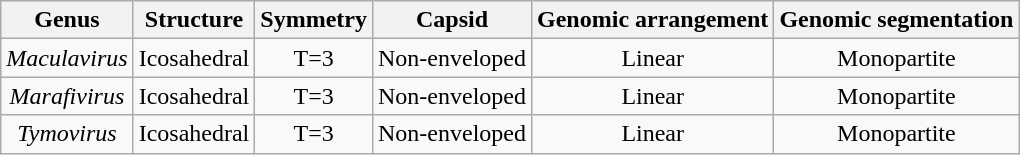<table class="wikitable sortable" style="text-align:center">
<tr>
<th>Genus</th>
<th>Structure</th>
<th>Symmetry</th>
<th>Capsid</th>
<th>Genomic arrangement</th>
<th>Genomic segmentation</th>
</tr>
<tr>
<td><em>Maculavirus</em></td>
<td>Icosahedral</td>
<td>T=3</td>
<td>Non-enveloped</td>
<td>Linear</td>
<td>Monopartite</td>
</tr>
<tr>
<td><em>Marafivirus</em></td>
<td>Icosahedral</td>
<td>T=3</td>
<td>Non-enveloped</td>
<td>Linear</td>
<td>Monopartite</td>
</tr>
<tr>
<td><em>Tymovirus</em></td>
<td>Icosahedral</td>
<td>T=3</td>
<td>Non-enveloped</td>
<td>Linear</td>
<td>Monopartite</td>
</tr>
</table>
